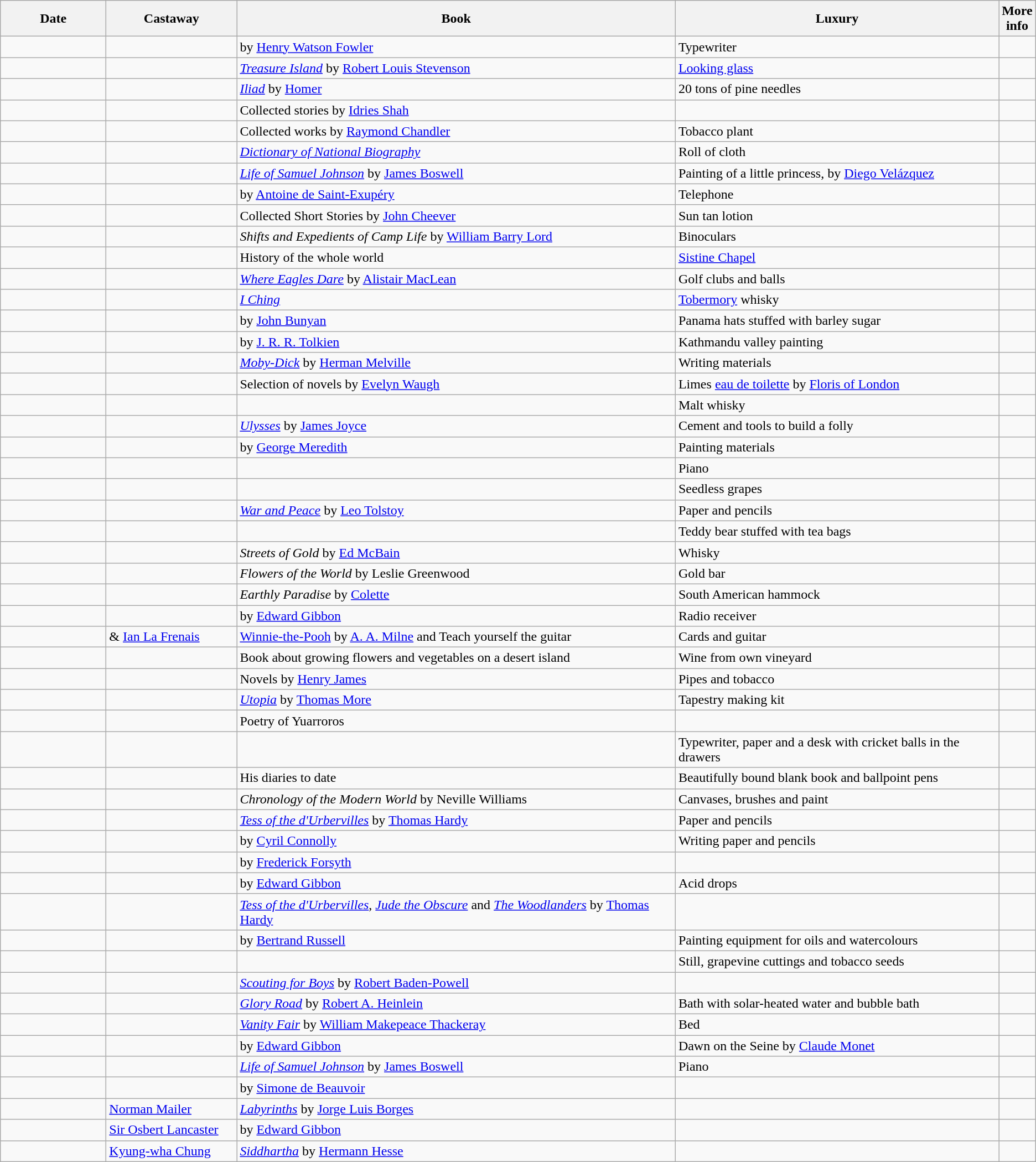<table class="wikitable sortable">
<tr>
<th width=120px>Date</th>
<th width=150px>Castaway</th>
<th>Book</th>
<th>Luxury</th>
<th class="unsortable">More<br>info</th>
</tr>
<tr>
<td></td>
<td></td>
<td> by <a href='#'>Henry Watson Fowler</a></td>
<td>Typewriter</td>
<td></td>
</tr>
<tr>
<td></td>
<td></td>
<td><em><a href='#'>Treasure Island</a></em> by <a href='#'>Robert Louis Stevenson</a></td>
<td><a href='#'>Looking glass</a></td>
<td></td>
</tr>
<tr>
<td></td>
<td></td>
<td><em><a href='#'>Iliad</a></em> by <a href='#'>Homer</a></td>
<td>20 tons of pine needles</td>
<td></td>
</tr>
<tr>
<td></td>
<td></td>
<td>Collected stories by <a href='#'>Idries Shah</a></td>
<td></td>
<td></td>
</tr>
<tr>
<td></td>
<td></td>
<td>Collected works by <a href='#'>Raymond Chandler</a></td>
<td>Tobacco plant</td>
<td></td>
</tr>
<tr>
<td></td>
<td></td>
<td><em><a href='#'>Dictionary of National Biography</a></em></td>
<td>Roll of cloth</td>
<td></td>
</tr>
<tr>
<td></td>
<td></td>
<td><em><a href='#'>Life of Samuel Johnson</a></em> by <a href='#'>James Boswell</a></td>
<td>Painting of a little princess, by <a href='#'>Diego Velázquez</a></td>
<td></td>
</tr>
<tr>
<td></td>
<td></td>
<td> by <a href='#'>Antoine de Saint-Exupéry</a></td>
<td>Telephone</td>
<td></td>
</tr>
<tr>
<td></td>
<td></td>
<td>Collected Short Stories by <a href='#'>John Cheever</a></td>
<td>Sun tan lotion</td>
<td></td>
</tr>
<tr>
<td></td>
<td></td>
<td><em>Shifts and Expedients of Camp Life</em> by <a href='#'>William Barry Lord</a></td>
<td>Binoculars</td>
<td></td>
</tr>
<tr>
<td></td>
<td></td>
<td>History of the whole world</td>
<td><a href='#'>Sistine Chapel</a></td>
<td></td>
</tr>
<tr>
<td></td>
<td></td>
<td><em><a href='#'>Where Eagles Dare</a></em> by <a href='#'>Alistair MacLean</a></td>
<td>Golf clubs and balls</td>
<td></td>
</tr>
<tr>
<td></td>
<td></td>
<td><em><a href='#'>I Ching</a></em></td>
<td><a href='#'>Tobermory</a> whisky</td>
<td></td>
</tr>
<tr>
<td></td>
<td></td>
<td> by <a href='#'>John Bunyan</a></td>
<td>Panama hats stuffed with barley sugar</td>
<td></td>
</tr>
<tr>
<td></td>
<td></td>
<td> by <a href='#'>J. R. R. Tolkien</a></td>
<td>Kathmandu valley painting</td>
<td></td>
</tr>
<tr>
<td></td>
<td></td>
<td><em><a href='#'>Moby-Dick</a></em> by <a href='#'>Herman Melville</a></td>
<td>Writing materials</td>
<td></td>
</tr>
<tr>
<td></td>
<td></td>
<td>Selection of novels by <a href='#'>Evelyn Waugh</a></td>
<td>Limes <a href='#'>eau de toilette</a> by <a href='#'>Floris of London</a></td>
<td></td>
</tr>
<tr>
<td></td>
<td></td>
<td></td>
<td>Malt whisky</td>
<td></td>
</tr>
<tr>
<td></td>
<td></td>
<td><em><a href='#'>Ulysses</a></em> by <a href='#'>James Joyce</a></td>
<td>Cement and tools to build a folly</td>
<td></td>
</tr>
<tr>
<td></td>
<td></td>
<td> by <a href='#'>George Meredith</a></td>
<td>Painting materials</td>
<td></td>
</tr>
<tr>
<td></td>
<td></td>
<td></td>
<td>Piano</td>
<td></td>
</tr>
<tr>
<td></td>
<td></td>
<td></td>
<td>Seedless grapes</td>
<td></td>
</tr>
<tr>
<td></td>
<td></td>
<td><em><a href='#'>War and Peace</a></em> by <a href='#'>Leo Tolstoy</a></td>
<td>Paper and pencils</td>
<td></td>
</tr>
<tr>
<td></td>
<td></td>
<td></td>
<td>Teddy bear stuffed with tea bags</td>
<td></td>
</tr>
<tr>
<td></td>
<td></td>
<td><em>Streets of Gold</em> by <a href='#'>Ed McBain</a></td>
<td>Whisky</td>
<td></td>
</tr>
<tr>
<td></td>
<td></td>
<td><em>Flowers of the World</em> by Leslie Greenwood</td>
<td>Gold bar</td>
<td></td>
</tr>
<tr>
<td></td>
<td></td>
<td><em>Earthly Paradise</em> by <a href='#'>Colette</a></td>
<td>South American hammock</td>
<td></td>
</tr>
<tr>
<td></td>
<td></td>
<td> by <a href='#'>Edward Gibbon</a></td>
<td>Radio receiver</td>
<td></td>
</tr>
<tr>
<td></td>
<td> & <a href='#'>Ian La Frenais</a></td>
<td><a href='#'>Winnie-the-Pooh</a> by <a href='#'>A. A. Milne</a> and Teach yourself the guitar</td>
<td>Cards and guitar</td>
<td></td>
</tr>
<tr>
<td></td>
<td></td>
<td>Book about growing flowers and vegetables on a desert island</td>
<td>Wine from own vineyard</td>
<td></td>
</tr>
<tr>
<td></td>
<td></td>
<td>Novels by <a href='#'>Henry James</a></td>
<td>Pipes and tobacco</td>
<td></td>
</tr>
<tr>
<td></td>
<td></td>
<td><em><a href='#'>Utopia</a></em> by <a href='#'>Thomas More</a></td>
<td>Tapestry making kit</td>
<td></td>
</tr>
<tr>
<td></td>
<td></td>
<td>Poetry of Yuarroros</td>
<td></td>
<td></td>
</tr>
<tr>
<td></td>
<td></td>
<td></td>
<td>Typewriter, paper and a desk with cricket balls in the drawers</td>
<td></td>
</tr>
<tr>
<td></td>
<td></td>
<td>His diaries to date</td>
<td>Beautifully bound blank book and ballpoint pens</td>
<td></td>
</tr>
<tr>
<td></td>
<td></td>
<td><em>Chronology of the Modern World</em> by Neville Williams</td>
<td>Canvases, brushes and paint</td>
<td></td>
</tr>
<tr>
<td></td>
<td></td>
<td><em><a href='#'>Tess of the d'Urbervilles</a></em> by <a href='#'>Thomas Hardy</a></td>
<td>Paper and pencils</td>
<td></td>
</tr>
<tr>
<td></td>
<td></td>
<td> by <a href='#'>Cyril Connolly</a></td>
<td>Writing paper and pencils</td>
<td></td>
</tr>
<tr>
<td></td>
<td></td>
<td> by <a href='#'>Frederick Forsyth</a></td>
<td></td>
<td></td>
</tr>
<tr>
<td></td>
<td></td>
<td> by <a href='#'>Edward Gibbon</a></td>
<td>Acid drops</td>
<td></td>
</tr>
<tr>
<td></td>
<td></td>
<td><em><a href='#'>Tess of the d'Urbervilles</a></em>, <em><a href='#'>Jude the Obscure</a></em> and <em><a href='#'>The Woodlanders</a></em> by <a href='#'>Thomas Hardy</a></td>
<td></td>
<td></td>
</tr>
<tr>
<td></td>
<td></td>
<td> by <a href='#'>Bertrand Russell</a></td>
<td>Painting equipment for oils and watercolours</td>
<td></td>
</tr>
<tr>
<td></td>
<td></td>
<td></td>
<td>Still, grapevine cuttings and tobacco seeds</td>
<td></td>
</tr>
<tr>
<td></td>
<td></td>
<td><em><a href='#'>Scouting for Boys</a></em> by <a href='#'>Robert Baden-Powell</a></td>
<td></td>
<td></td>
</tr>
<tr>
<td></td>
<td></td>
<td><em><a href='#'>Glory Road</a></em> by <a href='#'>Robert A. Heinlein</a></td>
<td>Bath with solar-heated water and bubble bath</td>
<td></td>
</tr>
<tr>
<td></td>
<td></td>
<td><em><a href='#'>Vanity Fair</a></em> by <a href='#'>William Makepeace Thackeray</a></td>
<td>Bed</td>
<td></td>
</tr>
<tr>
<td></td>
<td></td>
<td> by <a href='#'>Edward Gibbon</a></td>
<td>Dawn on the Seine by <a href='#'>Claude Monet</a></td>
<td></td>
</tr>
<tr>
<td></td>
<td></td>
<td><em><a href='#'>Life of Samuel Johnson</a></em> by <a href='#'>James Boswell</a></td>
<td>Piano</td>
<td></td>
</tr>
<tr>
<td></td>
<td></td>
<td> by <a href='#'>Simone de Beauvoir</a></td>
<td></td>
<td></td>
</tr>
<tr>
<td></td>
<td><a href='#'>Norman Mailer</a></td>
<td><em><a href='#'>Labyrinths</a></em> by <a href='#'>Jorge Luis Borges</a></td>
<td></td>
<td></td>
</tr>
<tr>
<td></td>
<td><a href='#'>Sir Osbert Lancaster</a></td>
<td> by <a href='#'>Edward Gibbon</a></td>
<td></td>
<td></td>
</tr>
<tr>
<td></td>
<td><a href='#'>Kyung-wha Chung</a></td>
<td><em><a href='#'>Siddhartha</a></em> by <a href='#'>Hermann Hesse</a></td>
<td></td>
<td></td>
</tr>
</table>
